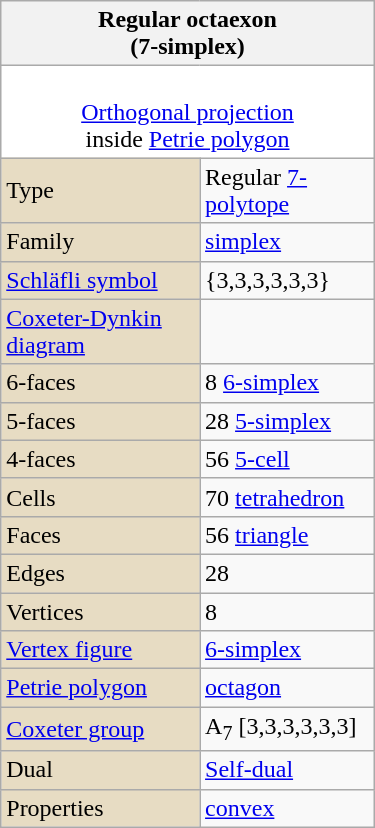<table class="wikitable" align="right" style="margin-left:10px" width="250">
<tr>
<th bgcolor=#e7dcc3 colspan=2>Regular octaexon<br>(7-simplex)</th>
</tr>
<tr>
<td bgcolor=#ffffff align=center colspan=2><br><a href='#'>Orthogonal projection</a><br>inside <a href='#'>Petrie polygon</a></td>
</tr>
<tr>
<td bgcolor=#e7dcc3>Type</td>
<td>Regular <a href='#'>7-polytope</a></td>
</tr>
<tr>
<td bgcolor=#e7dcc3>Family</td>
<td><a href='#'>simplex</a></td>
</tr>
<tr>
<td bgcolor=#e7dcc3><a href='#'>Schläfli symbol</a></td>
<td>{3,3,3,3,3,3}</td>
</tr>
<tr>
<td bgcolor=#e7dcc3><a href='#'>Coxeter-Dynkin diagram</a></td>
<td></td>
</tr>
<tr>
<td bgcolor=#e7dcc3>6-faces</td>
<td>8 <a href='#'>6-simplex</a></td>
</tr>
<tr>
<td bgcolor=#e7dcc3>5-faces</td>
<td>28 <a href='#'>5-simplex</a></td>
</tr>
<tr>
<td bgcolor=#e7dcc3>4-faces</td>
<td>56 <a href='#'>5-cell</a></td>
</tr>
<tr>
<td bgcolor=#e7dcc3>Cells</td>
<td>70 <a href='#'>tetrahedron</a></td>
</tr>
<tr>
<td bgcolor=#e7dcc3>Faces</td>
<td>56 <a href='#'>triangle</a></td>
</tr>
<tr>
<td bgcolor=#e7dcc3>Edges</td>
<td>28</td>
</tr>
<tr>
<td bgcolor=#e7dcc3>Vertices</td>
<td>8</td>
</tr>
<tr>
<td bgcolor=#e7dcc3><a href='#'>Vertex figure</a></td>
<td><a href='#'>6-simplex</a></td>
</tr>
<tr>
<td bgcolor=#e7dcc3><a href='#'>Petrie polygon</a></td>
<td><a href='#'>octagon</a></td>
</tr>
<tr>
<td bgcolor=#e7dcc3><a href='#'>Coxeter group</a></td>
<td>A<sub>7</sub> [3,3,3,3,3,3]</td>
</tr>
<tr>
<td bgcolor=#e7dcc3>Dual</td>
<td><a href='#'>Self-dual</a></td>
</tr>
<tr>
<td bgcolor=#e7dcc3>Properties</td>
<td><a href='#'>convex</a></td>
</tr>
</table>
